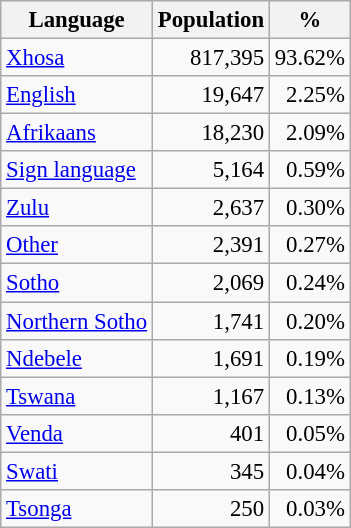<table class="wikitable" style="font-size: 95%; text-align: right">
<tr>
<th>Language</th>
<th>Population</th>
<th>%</th>
</tr>
<tr>
<td align=left><a href='#'>Xhosa</a></td>
<td>817,395</td>
<td>93.62%</td>
</tr>
<tr>
<td align=left><a href='#'>English</a></td>
<td>19,647</td>
<td>2.25%</td>
</tr>
<tr>
<td align=left><a href='#'>Afrikaans</a></td>
<td>18,230</td>
<td>2.09%</td>
</tr>
<tr>
<td align=left><a href='#'>Sign language</a></td>
<td>5,164</td>
<td>0.59%</td>
</tr>
<tr>
<td align=left><a href='#'>Zulu</a></td>
<td>2,637</td>
<td>0.30%</td>
</tr>
<tr>
<td align=left><a href='#'>Other</a></td>
<td>2,391</td>
<td>0.27%</td>
</tr>
<tr>
<td align=left><a href='#'>Sotho</a></td>
<td>2,069</td>
<td>0.24%</td>
</tr>
<tr>
<td align=left><a href='#'>Northern Sotho</a></td>
<td>1,741</td>
<td>0.20%</td>
</tr>
<tr>
<td align=left><a href='#'>Ndebele</a></td>
<td>1,691</td>
<td>0.19%</td>
</tr>
<tr>
<td align=left><a href='#'>Tswana</a></td>
<td>1,167</td>
<td>0.13%</td>
</tr>
<tr>
<td align=left><a href='#'>Venda</a></td>
<td>401</td>
<td>0.05%</td>
</tr>
<tr>
<td align=left><a href='#'>Swati</a></td>
<td>345</td>
<td>0.04%</td>
</tr>
<tr>
<td align=left><a href='#'>Tsonga</a></td>
<td>250</td>
<td>0.03%</td>
</tr>
</table>
